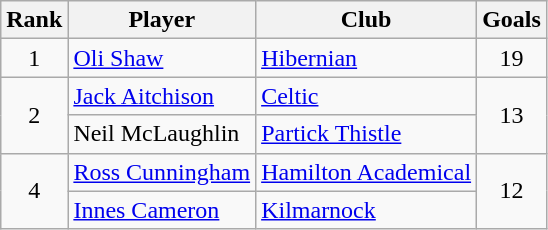<table class="wikitable" style="text-align:center">
<tr>
<th>Rank</th>
<th>Player</th>
<th>Club</th>
<th>Goals</th>
</tr>
<tr>
<td>1</td>
<td align="left"> <a href='#'>Oli Shaw</a></td>
<td align="left"><a href='#'>Hibernian</a></td>
<td>19</td>
</tr>
<tr>
<td rowspan=2>2</td>
<td align="left"> <a href='#'>Jack Aitchison</a></td>
<td align="left"><a href='#'>Celtic</a></td>
<td rowspan=2>13</td>
</tr>
<tr>
<td align="left"> Neil McLaughlin</td>
<td align="left"><a href='#'>Partick Thistle</a></td>
</tr>
<tr>
<td rowspan=2>4</td>
<td align="left"> <a href='#'>Ross Cunningham</a></td>
<td align="left"><a href='#'>Hamilton Academical</a></td>
<td rowspan=2>12</td>
</tr>
<tr>
<td align="left"> <a href='#'>Innes Cameron</a></td>
<td align="left"><a href='#'>Kilmarnock</a></td>
</tr>
</table>
